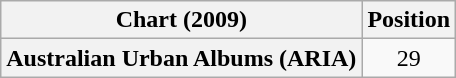<table class="wikitable plainrowheaders" style="text-align:center">
<tr>
<th scope="col">Chart (2009)</th>
<th scope="col">Position</th>
</tr>
<tr>
<th scope="row">Australian Urban Albums (ARIA)</th>
<td>29</td>
</tr>
</table>
